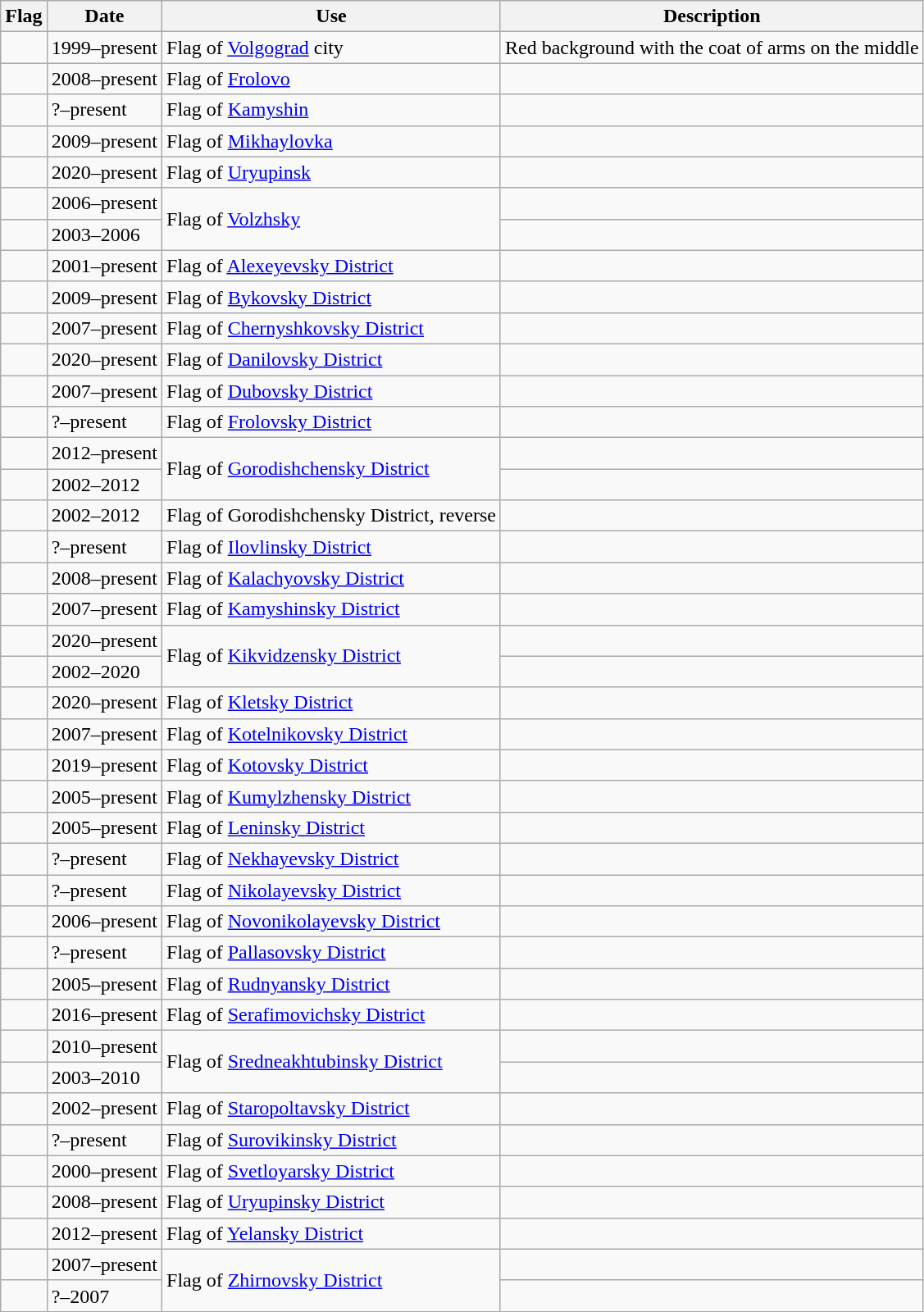<table class="wikitable">
<tr>
<th>Flag</th>
<th>Date</th>
<th>Use</th>
<th>Description</th>
</tr>
<tr>
<td></td>
<td>1999–present</td>
<td>Flag of <a href='#'>Volgograd</a> city</td>
<td>Red background with the coat of arms on the middle</td>
</tr>
<tr>
<td></td>
<td>2008–present</td>
<td>Flag of <a href='#'>Frolovo</a></td>
<td></td>
</tr>
<tr>
<td></td>
<td>?–present</td>
<td>Flag of <a href='#'>Kamyshin</a></td>
<td></td>
</tr>
<tr>
<td></td>
<td>2009–present</td>
<td>Flag of <a href='#'>Mikhaylovka</a></td>
<td></td>
</tr>
<tr>
<td></td>
<td>2020–present</td>
<td>Flag of <a href='#'>Uryupinsk</a></td>
<td></td>
</tr>
<tr>
<td></td>
<td>2006–present</td>
<td rowspan="2">Flag of <a href='#'>Volzhsky</a></td>
<td></td>
</tr>
<tr>
<td></td>
<td>2003–2006</td>
<td></td>
</tr>
<tr>
<td></td>
<td>2001–present</td>
<td>Flag of <a href='#'>Alexeyevsky District</a></td>
<td></td>
</tr>
<tr>
<td></td>
<td>2009–present</td>
<td>Flag of <a href='#'>Bykovsky District</a></td>
<td></td>
</tr>
<tr>
<td></td>
<td>2007–present</td>
<td>Flag of <a href='#'>Chernyshkovsky District</a></td>
<td></td>
</tr>
<tr>
<td></td>
<td>2020–present</td>
<td>Flag of <a href='#'>Danilovsky District</a></td>
<td></td>
</tr>
<tr>
<td></td>
<td>2007–present</td>
<td>Flag of <a href='#'>Dubovsky District</a></td>
<td></td>
</tr>
<tr>
<td></td>
<td>?–present</td>
<td>Flag of <a href='#'>Frolovsky District</a></td>
<td></td>
</tr>
<tr>
<td></td>
<td>2012–present</td>
<td rowspan="2">Flag of <a href='#'>Gorodishchensky District</a></td>
<td></td>
</tr>
<tr>
<td></td>
<td>2002–2012</td>
<td></td>
</tr>
<tr>
<td></td>
<td>2002–2012</td>
<td>Flag of Gorodishchensky District, reverse</td>
<td></td>
</tr>
<tr>
<td></td>
<td>?–present</td>
<td>Flag of <a href='#'>Ilovlinsky District</a></td>
<td></td>
</tr>
<tr>
<td></td>
<td>2008–present</td>
<td>Flag of <a href='#'>Kalachyovsky District</a></td>
<td></td>
</tr>
<tr>
<td></td>
<td>2007–present</td>
<td>Flag of <a href='#'>Kamyshinsky District</a></td>
<td></td>
</tr>
<tr>
<td></td>
<td>2020–present</td>
<td rowspan="2">Flag of <a href='#'>Kikvidzensky District</a></td>
<td></td>
</tr>
<tr>
<td></td>
<td>2002–2020</td>
<td></td>
</tr>
<tr>
<td></td>
<td>2020–present</td>
<td>Flag of <a href='#'>Kletsky District</a></td>
<td></td>
</tr>
<tr>
<td></td>
<td>2007–present</td>
<td>Flag of <a href='#'>Kotelnikovsky District</a></td>
<td></td>
</tr>
<tr>
<td></td>
<td>2019–present</td>
<td>Flag of <a href='#'>Kotovsky District</a></td>
<td></td>
</tr>
<tr>
<td></td>
<td>2005–present</td>
<td>Flag of <a href='#'>Kumylzhensky District</a></td>
<td></td>
</tr>
<tr>
<td></td>
<td>2005–present</td>
<td>Flag of <a href='#'>Leninsky District</a></td>
<td></td>
</tr>
<tr>
<td></td>
<td>?–present</td>
<td>Flag of <a href='#'>Nekhayevsky District</a></td>
<td></td>
</tr>
<tr>
<td></td>
<td>?–present</td>
<td>Flag of <a href='#'>Nikolayevsky District</a></td>
<td></td>
</tr>
<tr>
<td></td>
<td>2006–present</td>
<td>Flag of <a href='#'>Novonikolayevsky District</a></td>
<td></td>
</tr>
<tr>
<td></td>
<td>?–present</td>
<td>Flag of <a href='#'>Pallasovsky District</a></td>
<td></td>
</tr>
<tr>
<td></td>
<td>2005–present</td>
<td>Flag of <a href='#'>Rudnyansky District</a></td>
<td></td>
</tr>
<tr>
<td></td>
<td>2016–present</td>
<td>Flag of <a href='#'>Serafimovichsky District</a></td>
<td></td>
</tr>
<tr>
<td></td>
<td>2010–present</td>
<td rowspan="2">Flag of <a href='#'>Sredneakhtubinsky District</a></td>
<td></td>
</tr>
<tr>
<td></td>
<td>2003–2010</td>
<td></td>
</tr>
<tr>
<td></td>
<td>2002–present</td>
<td>Flag of <a href='#'>Staropoltavsky District</a></td>
<td></td>
</tr>
<tr>
<td></td>
<td>?–present</td>
<td>Flag of <a href='#'>Surovikinsky District</a></td>
<td></td>
</tr>
<tr>
<td></td>
<td>2000–present</td>
<td>Flag of <a href='#'>Svetloyarsky District</a></td>
<td></td>
</tr>
<tr>
<td></td>
<td>2008–present</td>
<td>Flag of <a href='#'>Uryupinsky District</a></td>
<td></td>
</tr>
<tr>
<td></td>
<td>2012–present</td>
<td>Flag of <a href='#'>Yelansky District</a></td>
<td></td>
</tr>
<tr>
<td></td>
<td>2007–present</td>
<td rowspan="2">Flag of <a href='#'>Zhirnovsky District</a></td>
<td></td>
</tr>
<tr>
<td></td>
<td>?–2007</td>
<td></td>
</tr>
</table>
